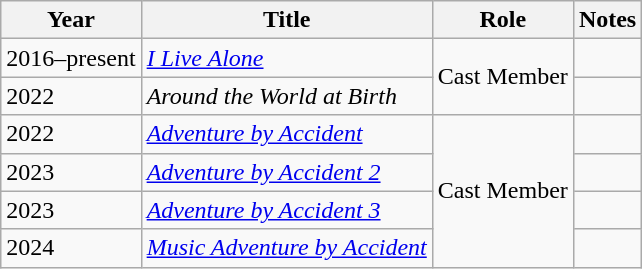<table class="wikitable sortable">
<tr>
<th>Year</th>
<th>Title</th>
<th>Role</th>
<th>Notes</th>
</tr>
<tr>
<td>2016–present</td>
<td><em><a href='#'>I Live Alone</a></em></td>
<td rowspan=2>Cast Member</td>
<td></td>
</tr>
<tr>
<td>2022</td>
<td><em>Around the World at Birth</em></td>
<td></td>
</tr>
<tr>
<td>2022</td>
<td><em><a href='#'>Adventure by Accident</a></em></td>
<td rowspan=4>Cast Member</td>
<td></td>
</tr>
<tr>
<td>2023</td>
<td><em><a href='#'>Adventure by Accident 2</a></em></td>
<td></td>
</tr>
<tr>
<td>2023</td>
<td><em><a href='#'>Adventure by Accident 3</a></em></td>
<td></td>
</tr>
<tr>
<td>2024</td>
<td><em><a href='#'>Music Adventure by Accident</a></em></td>
<td></td>
</tr>
</table>
